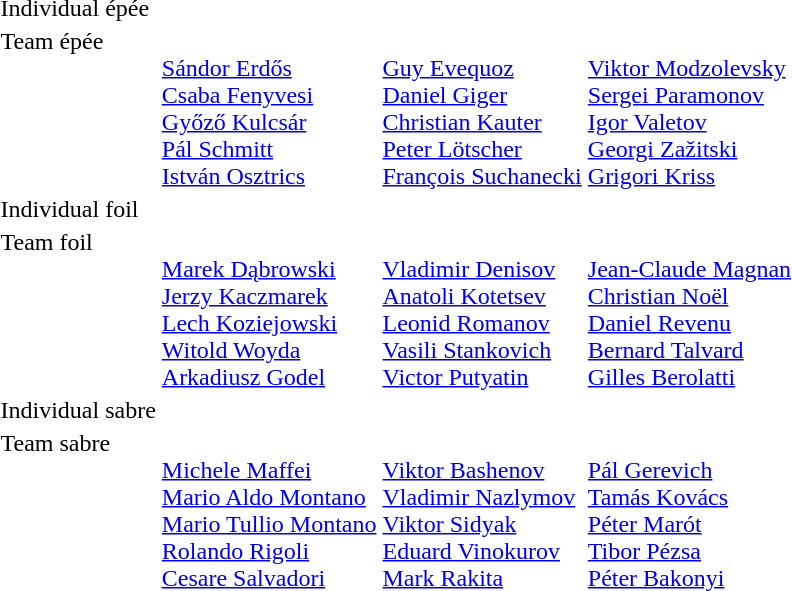<table>
<tr>
<td>Individual épée<br></td>
<td></td>
<td></td>
<td></td>
</tr>
<tr valign="top">
<td>Team épée<br></td>
<td valign=top><br><a href='#'>Sándor Erdős</a><br><a href='#'>Csaba Fenyvesi</a><br><a href='#'>Győző Kulcsár</a><br><a href='#'>Pál Schmitt</a><br><a href='#'>István Osztrics</a></td>
<td valign=top><br><a href='#'>Guy Evequoz</a><br><a href='#'>Daniel Giger</a><br><a href='#'>Christian Kauter</a><br><a href='#'>Peter Lötscher</a><br><a href='#'>François Suchanecki</a></td>
<td valign=top><br><a href='#'>Viktor Modzolevsky</a><br><a href='#'>Sergei Paramonov</a><br><a href='#'>Igor Valetov</a><br><a href='#'>Georgi Zažitski</a><br><a href='#'>Grigori Kriss</a></td>
</tr>
<tr>
<td>Individual foil<br></td>
<td></td>
<td></td>
<td></td>
</tr>
<tr valign="top">
<td>Team foil<br></td>
<td valign=top><br><a href='#'>Marek Dąbrowski</a><br><a href='#'>Jerzy Kaczmarek</a><br><a href='#'>Lech Koziejowski</a><br><a href='#'>Witold Woyda</a><br><a href='#'>Arkadiusz Godel</a></td>
<td valign=top><br><a href='#'>Vladimir Denisov</a><br><a href='#'>Anatoli Kotetsev</a><br><a href='#'>Leonid Romanov</a><br><a href='#'>Vasili Stankovich</a><br><a href='#'>Victor Putyatin</a></td>
<td valign=top><br><a href='#'>Jean-Claude Magnan</a><br><a href='#'>Christian Noël</a><br><a href='#'>Daniel Revenu</a><br><a href='#'>Bernard Talvard</a><br><a href='#'>Gilles Berolatti</a></td>
</tr>
<tr>
<td>Individual sabre<br></td>
<td></td>
<td></td>
<td></td>
</tr>
<tr valign="top">
<td>Team sabre<br></td>
<td valign=top><br><a href='#'>Michele Maffei</a><br><a href='#'>Mario Aldo Montano</a><br><a href='#'>Mario Tullio Montano</a><br><a href='#'>Rolando Rigoli</a><br><a href='#'>Cesare Salvadori</a></td>
<td valign=top><br><a href='#'>Viktor Bashenov</a><br><a href='#'>Vladimir Nazlymov</a><br><a href='#'>Viktor Sidyak</a><br><a href='#'>Eduard Vinokurov</a><br><a href='#'>Mark Rakita</a></td>
<td valign=top><br><a href='#'>Pál Gerevich</a><br><a href='#'>Tamás Kovács</a><br><a href='#'>Péter Marót</a><br><a href='#'>Tibor Pézsa</a><br><a href='#'>Péter Bakonyi</a></td>
</tr>
<tr>
</tr>
</table>
